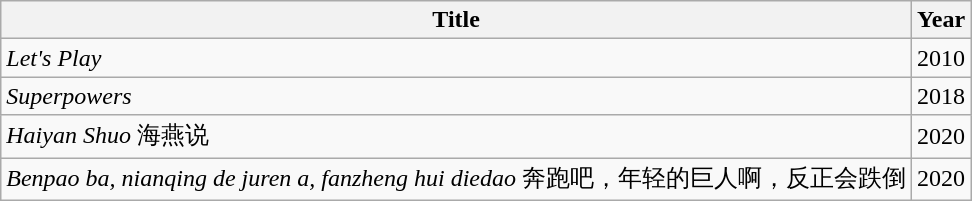<table class="wikitable">
<tr>
<th>Title</th>
<th>Year</th>
</tr>
<tr>
<td><em>Let's Play</em></td>
<td>2010</td>
</tr>
<tr>
<td><em>Superpowers</em></td>
<td>2018</td>
</tr>
<tr>
<td><em>Haiyan Shuo</em> 海燕说</td>
<td>2020</td>
</tr>
<tr>
<td><em>Benpao ba, nianqing de juren a, fanzheng hui diedao</em> 奔跑吧，年轻的巨人啊，反正会跌倒</td>
<td>2020</td>
</tr>
</table>
